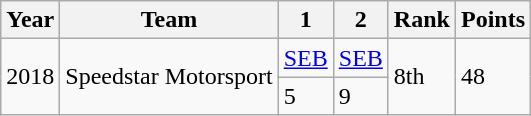<table class="wikitable">
<tr>
<th>Year</th>
<th>Team</th>
<th>1</th>
<th>2</th>
<th>Rank</th>
<th>Points</th>
</tr>
<tr>
<td rowspan="2">2018</td>
<td rowspan="2">Speedstar Motorsport</td>
<td><a href='#'>SEB</a></td>
<td><a href='#'>SEB</a></td>
<td rowspan="2">8th</td>
<td rowspan="2">48</td>
</tr>
<tr>
<td>5</td>
<td>9</td>
</tr>
</table>
